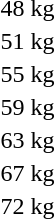<table>
<tr>
<td rowspan=2>48 kg<br></td>
<td rowspan=2></td>
<td rowspan=2></td>
<td></td>
</tr>
<tr>
<td></td>
</tr>
<tr>
<td rowspan=2>51 kg<br></td>
<td rowspan=2></td>
<td rowspan=2></td>
<td></td>
</tr>
<tr>
<td></td>
</tr>
<tr>
<td rowspan=2>55 kg<br></td>
<td rowspan=2></td>
<td rowspan=2></td>
<td></td>
</tr>
<tr>
<td></td>
</tr>
<tr>
<td rowspan=2>59 kg<br></td>
<td rowspan=2></td>
<td rowspan=2></td>
<td></td>
</tr>
<tr>
<td></td>
</tr>
<tr>
<td rowspan=2>63 kg<br></td>
<td rowspan=2></td>
<td rowspan=2></td>
<td></td>
</tr>
<tr>
<td></td>
</tr>
<tr>
<td rowspan=2>67 kg<br></td>
<td rowspan=2></td>
<td rowspan=2></td>
<td></td>
</tr>
<tr>
<td></td>
</tr>
<tr>
<td rowspan=2>72 kg<br></td>
<td rowspan=2></td>
<td rowspan=2></td>
<td></td>
</tr>
<tr>
<td></td>
</tr>
</table>
